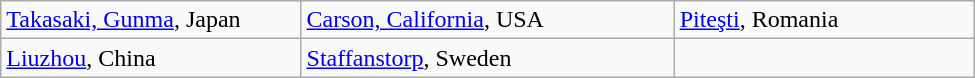<table style="width:650px;" class="wikitable">
<tr>
<td width=200> <a href='#'>Takasaki, Gunma</a>, Japan</td>
<td width=250> <a href='#'>Carson, California</a>, USA</td>
<td width=200> <a href='#'>Piteşti</a>, Romania</td>
</tr>
<tr>
<td> <a href='#'>Liuzhou</a>, China</td>
<td> <a href='#'>Staffanstorp</a>, Sweden</td>
</tr>
</table>
